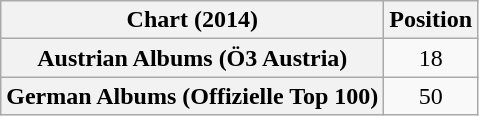<table class="wikitable sortable plainrowheaders" style="text-align:center">
<tr>
<th scope="col">Chart (2014)</th>
<th scope="col">Position</th>
</tr>
<tr>
<th scope="row">Austrian Albums (Ö3 Austria)</th>
<td>18</td>
</tr>
<tr>
<th scope="row">German Albums (Offizielle Top 100)</th>
<td>50</td>
</tr>
</table>
